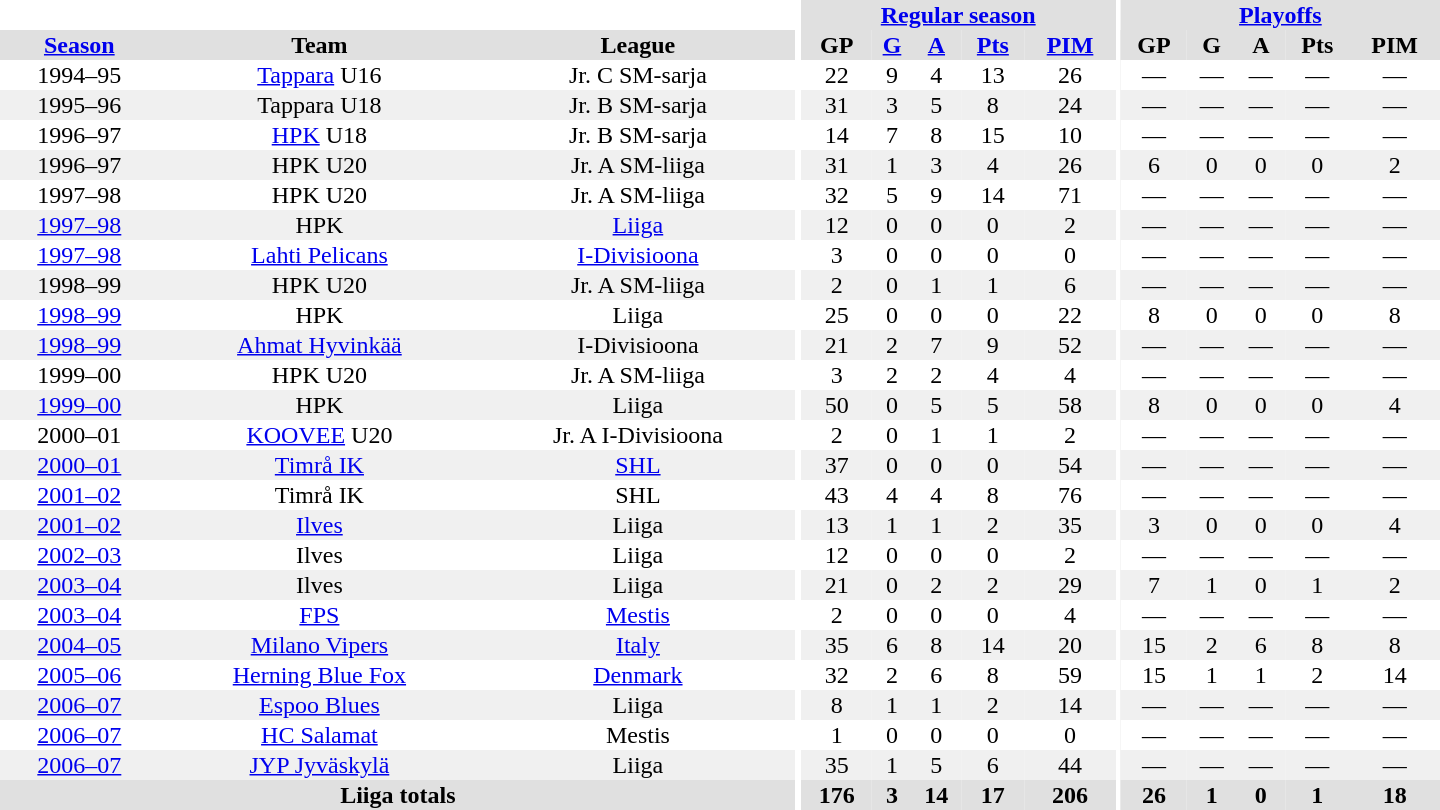<table border="0" cellpadding="1" cellspacing="0" style="text-align:center; width:60em">
<tr bgcolor="#e0e0e0">
<th colspan="3" bgcolor="#ffffff"></th>
<th rowspan="99" bgcolor="#ffffff"></th>
<th colspan="5"><a href='#'>Regular season</a></th>
<th rowspan="99" bgcolor="#ffffff"></th>
<th colspan="5"><a href='#'>Playoffs</a></th>
</tr>
<tr bgcolor="#e0e0e0">
<th><a href='#'>Season</a></th>
<th>Team</th>
<th>League</th>
<th>GP</th>
<th><a href='#'>G</a></th>
<th><a href='#'>A</a></th>
<th><a href='#'>Pts</a></th>
<th><a href='#'>PIM</a></th>
<th>GP</th>
<th>G</th>
<th>A</th>
<th>Pts</th>
<th>PIM</th>
</tr>
<tr>
<td>1994–95</td>
<td><a href='#'>Tappara</a> U16</td>
<td>Jr. C SM-sarja</td>
<td>22</td>
<td>9</td>
<td>4</td>
<td>13</td>
<td>26</td>
<td>—</td>
<td>—</td>
<td>—</td>
<td>—</td>
<td>—</td>
</tr>
<tr bgcolor="#f0f0f0">
<td>1995–96</td>
<td>Tappara U18</td>
<td>Jr. B SM-sarja</td>
<td>31</td>
<td>3</td>
<td>5</td>
<td>8</td>
<td>24</td>
<td>—</td>
<td>—</td>
<td>—</td>
<td>—</td>
<td>—</td>
</tr>
<tr>
<td>1996–97</td>
<td><a href='#'>HPK</a> U18</td>
<td>Jr. B SM-sarja</td>
<td>14</td>
<td>7</td>
<td>8</td>
<td>15</td>
<td>10</td>
<td>—</td>
<td>—</td>
<td>—</td>
<td>—</td>
<td>—</td>
</tr>
<tr bgcolor="#f0f0f0">
<td>1996–97</td>
<td>HPK U20</td>
<td>Jr. A SM-liiga</td>
<td>31</td>
<td>1</td>
<td>3</td>
<td>4</td>
<td>26</td>
<td>6</td>
<td>0</td>
<td>0</td>
<td>0</td>
<td>2</td>
</tr>
<tr>
<td>1997–98</td>
<td>HPK U20</td>
<td>Jr. A SM-liiga</td>
<td>32</td>
<td>5</td>
<td>9</td>
<td>14</td>
<td>71</td>
<td>—</td>
<td>—</td>
<td>—</td>
<td>—</td>
<td>—</td>
</tr>
<tr bgcolor="#f0f0f0">
<td><a href='#'>1997–98</a></td>
<td>HPK</td>
<td><a href='#'>Liiga</a></td>
<td>12</td>
<td>0</td>
<td>0</td>
<td>0</td>
<td>2</td>
<td>—</td>
<td>—</td>
<td>—</td>
<td>—</td>
<td>—</td>
</tr>
<tr>
<td><a href='#'>1997–98</a></td>
<td><a href='#'>Lahti Pelicans</a></td>
<td><a href='#'>I-Divisioona</a></td>
<td>3</td>
<td>0</td>
<td>0</td>
<td>0</td>
<td>0</td>
<td>—</td>
<td>—</td>
<td>—</td>
<td>—</td>
<td>—</td>
</tr>
<tr bgcolor="#f0f0f0">
<td>1998–99</td>
<td>HPK U20</td>
<td>Jr. A SM-liiga</td>
<td>2</td>
<td>0</td>
<td>1</td>
<td>1</td>
<td>6</td>
<td>—</td>
<td>—</td>
<td>—</td>
<td>—</td>
<td>—</td>
</tr>
<tr>
<td><a href='#'>1998–99</a></td>
<td>HPK</td>
<td>Liiga</td>
<td>25</td>
<td>0</td>
<td>0</td>
<td>0</td>
<td>22</td>
<td>8</td>
<td>0</td>
<td>0</td>
<td>0</td>
<td>8</td>
</tr>
<tr bgcolor="#f0f0f0">
<td><a href='#'>1998–99</a></td>
<td><a href='#'>Ahmat Hyvinkää</a></td>
<td>I-Divisioona</td>
<td>21</td>
<td>2</td>
<td>7</td>
<td>9</td>
<td>52</td>
<td>—</td>
<td>—</td>
<td>—</td>
<td>—</td>
<td>—</td>
</tr>
<tr>
<td>1999–00</td>
<td>HPK U20</td>
<td>Jr. A SM-liiga</td>
<td>3</td>
<td>2</td>
<td>2</td>
<td>4</td>
<td>4</td>
<td>—</td>
<td>—</td>
<td>—</td>
<td>—</td>
<td>—</td>
</tr>
<tr bgcolor="#f0f0f0">
<td><a href='#'>1999–00</a></td>
<td>HPK</td>
<td>Liiga</td>
<td>50</td>
<td>0</td>
<td>5</td>
<td>5</td>
<td>58</td>
<td>8</td>
<td>0</td>
<td>0</td>
<td>0</td>
<td>4</td>
</tr>
<tr>
<td>2000–01</td>
<td><a href='#'>KOOVEE</a> U20</td>
<td>Jr. A I-Divisioona</td>
<td>2</td>
<td>0</td>
<td>1</td>
<td>1</td>
<td>2</td>
<td>—</td>
<td>—</td>
<td>—</td>
<td>—</td>
<td>—</td>
</tr>
<tr bgcolor="#f0f0f0">
<td><a href='#'>2000–01</a></td>
<td><a href='#'>Timrå IK</a></td>
<td><a href='#'>SHL</a></td>
<td>37</td>
<td>0</td>
<td>0</td>
<td>0</td>
<td>54</td>
<td>—</td>
<td>—</td>
<td>—</td>
<td>—</td>
<td>—</td>
</tr>
<tr>
<td><a href='#'>2001–02</a></td>
<td>Timrå IK</td>
<td>SHL</td>
<td>43</td>
<td>4</td>
<td>4</td>
<td>8</td>
<td>76</td>
<td>—</td>
<td>—</td>
<td>—</td>
<td>—</td>
<td>—</td>
</tr>
<tr bgcolor="#f0f0f0">
<td><a href='#'>2001–02</a></td>
<td><a href='#'>Ilves</a></td>
<td>Liiga</td>
<td>13</td>
<td>1</td>
<td>1</td>
<td>2</td>
<td>35</td>
<td>3</td>
<td>0</td>
<td>0</td>
<td>0</td>
<td>4</td>
</tr>
<tr>
<td><a href='#'>2002–03</a></td>
<td>Ilves</td>
<td>Liiga</td>
<td>12</td>
<td>0</td>
<td>0</td>
<td>0</td>
<td>2</td>
<td>—</td>
<td>—</td>
<td>—</td>
<td>—</td>
<td>—</td>
</tr>
<tr bgcolor="#f0f0f0">
<td><a href='#'>2003–04</a></td>
<td>Ilves</td>
<td>Liiga</td>
<td>21</td>
<td>0</td>
<td>2</td>
<td>2</td>
<td>29</td>
<td>7</td>
<td>1</td>
<td>0</td>
<td>1</td>
<td>2</td>
</tr>
<tr>
<td><a href='#'>2003–04</a></td>
<td><a href='#'>FPS</a></td>
<td><a href='#'>Mestis</a></td>
<td>2</td>
<td>0</td>
<td>0</td>
<td>0</td>
<td>4</td>
<td>—</td>
<td>—</td>
<td>—</td>
<td>—</td>
<td>—</td>
</tr>
<tr bgcolor="#f0f0f0">
<td><a href='#'>2004–05</a></td>
<td><a href='#'>Milano Vipers</a></td>
<td><a href='#'>Italy</a></td>
<td>35</td>
<td>6</td>
<td>8</td>
<td>14</td>
<td>20</td>
<td>15</td>
<td>2</td>
<td>6</td>
<td>8</td>
<td>8</td>
</tr>
<tr>
<td><a href='#'>2005–06</a></td>
<td><a href='#'>Herning Blue Fox</a></td>
<td><a href='#'>Denmark</a></td>
<td>32</td>
<td>2</td>
<td>6</td>
<td>8</td>
<td>59</td>
<td>15</td>
<td>1</td>
<td>1</td>
<td>2</td>
<td>14</td>
</tr>
<tr bgcolor="#f0f0f0">
<td><a href='#'>2006–07</a></td>
<td><a href='#'>Espoo Blues</a></td>
<td>Liiga</td>
<td>8</td>
<td>1</td>
<td>1</td>
<td>2</td>
<td>14</td>
<td>—</td>
<td>—</td>
<td>—</td>
<td>—</td>
<td>—</td>
</tr>
<tr>
<td><a href='#'>2006–07</a></td>
<td><a href='#'>HC Salamat</a></td>
<td>Mestis</td>
<td>1</td>
<td>0</td>
<td>0</td>
<td>0</td>
<td>0</td>
<td>—</td>
<td>—</td>
<td>—</td>
<td>—</td>
<td>—</td>
</tr>
<tr bgcolor="#f0f0f0">
<td><a href='#'>2006–07</a></td>
<td><a href='#'>JYP Jyväskylä</a></td>
<td>Liiga</td>
<td>35</td>
<td>1</td>
<td>5</td>
<td>6</td>
<td>44</td>
<td>—</td>
<td>—</td>
<td>—</td>
<td>—</td>
<td>—</td>
</tr>
<tr>
</tr>
<tr ALIGN="center" bgcolor="#e0e0e0">
<th colspan="3">Liiga totals</th>
<th ALIGN="center">176</th>
<th ALIGN="center">3</th>
<th ALIGN="center">14</th>
<th ALIGN="center">17</th>
<th ALIGN="center">206</th>
<th ALIGN="center">26</th>
<th ALIGN="center">1</th>
<th ALIGN="center">0</th>
<th ALIGN="center">1</th>
<th ALIGN="center">18</th>
</tr>
</table>
